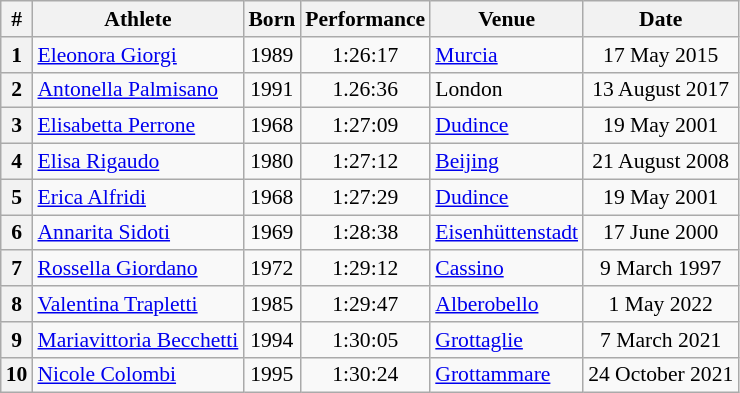<table class="wikitable" style="font-size:90%; text-align:center;">
<tr>
<th>#</th>
<th>Athlete</th>
<th>Born</th>
<th>Performance</th>
<th>Venue</th>
<th>Date</th>
</tr>
<tr>
<th>1</th>
<td align=left><a href='#'>Eleonora Giorgi</a></td>
<td>1989</td>
<td>1:26:17</td>
<td align=left> <a href='#'>Murcia</a></td>
<td>17 May 2015</td>
</tr>
<tr>
<th>2</th>
<td align=left><a href='#'>Antonella Palmisano</a></td>
<td>1991</td>
<td>1.26:36</td>
<td align=left> London</td>
<td>13 August 2017</td>
</tr>
<tr>
<th>3</th>
<td align=left><a href='#'>Elisabetta Perrone</a></td>
<td>1968</td>
<td>1:27:09</td>
<td align=left> <a href='#'>Dudince</a></td>
<td>19 May 2001</td>
</tr>
<tr>
<th>4</th>
<td align=left><a href='#'>Elisa Rigaudo</a></td>
<td>1980</td>
<td>1:27:12</td>
<td align=left> <a href='#'>Beijing</a></td>
<td>21 August 2008</td>
</tr>
<tr>
<th>5</th>
<td align=left><a href='#'>Erica Alfridi</a></td>
<td>1968</td>
<td>1:27:29</td>
<td align=left> <a href='#'>Dudince</a></td>
<td>19 May 2001</td>
</tr>
<tr>
<th>6</th>
<td align=left><a href='#'>Annarita Sidoti</a></td>
<td>1969</td>
<td>1:28:38</td>
<td align=left> <a href='#'>Eisenhüttenstadt</a></td>
<td>17 June 2000</td>
</tr>
<tr>
<th>7</th>
<td align=left><a href='#'>Rossella Giordano</a></td>
<td>1972</td>
<td>1:29:12</td>
<td align=left> <a href='#'>Cassino</a></td>
<td>9 March 1997</td>
</tr>
<tr>
<th>8</th>
<td align=left><a href='#'>Valentina Trapletti</a></td>
<td>1985</td>
<td>1:29:47</td>
<td align=left> <a href='#'>Alberobello</a></td>
<td>1 May 2022</td>
</tr>
<tr>
<th>9</th>
<td align=left><a href='#'>Mariavittoria Becchetti</a></td>
<td>1994</td>
<td>1:30:05</td>
<td align=left> <a href='#'>Grottaglie</a></td>
<td>7 March 2021</td>
</tr>
<tr>
<th>10</th>
<td align=left><a href='#'>Nicole Colombi</a></td>
<td>1995</td>
<td>1:30:24</td>
<td align=left> <a href='#'>Grottammare</a></td>
<td>24 October 2021</td>
</tr>
</table>
